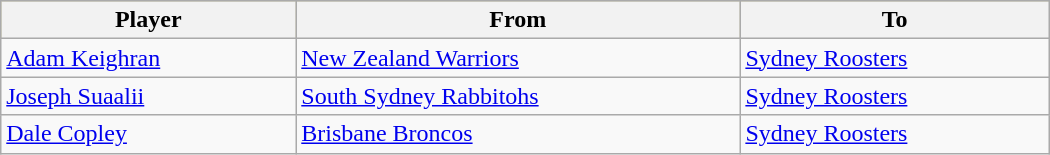<table class="wikitable sortable" style="width:700px;">
<tr bgcolor=#bdb76b>
<th>Player</th>
<th>From</th>
<th>To</th>
</tr>
<tr>
<td data-sort-value="Keighran, Adam"><a href='#'>Adam Keighran</a></td>
<td> <a href='#'>New Zealand Warriors</a></td>
<td> <a href='#'>Sydney Roosters</a></td>
</tr>
<tr>
<td data-sort-value="Suaalii, Joseph"><a href='#'>Joseph Suaalii</a></td>
<td> <a href='#'>South Sydney Rabbitohs</a></td>
<td> <a href='#'>Sydney Roosters</a></td>
</tr>
<tr>
<td data-sort-value="Copley, Dale"><a href='#'>Dale Copley</a></td>
<td> <a href='#'>Brisbane Broncos</a></td>
<td> <a href='#'>Sydney Roosters</a></td>
</tr>
</table>
